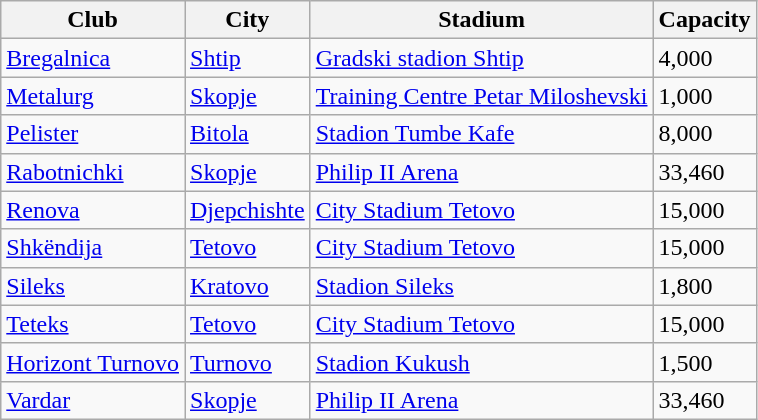<table class="wikitable sortable">
<tr>
<th>Club</th>
<th>City</th>
<th>Stadium</th>
<th>Capacity</th>
</tr>
<tr>
<td><a href='#'>Bregalnica</a></td>
<td><a href='#'>Shtip</a></td>
<td><a href='#'>Gradski stadion Shtip</a></td>
<td>4,000</td>
</tr>
<tr>
<td><a href='#'>Metalurg</a></td>
<td><a href='#'>Skopje</a></td>
<td><a href='#'>Training Centre Petar Miloshevski</a></td>
<td>1,000</td>
</tr>
<tr>
<td><a href='#'>Pelister</a></td>
<td><a href='#'>Bitola</a></td>
<td><a href='#'>Stadion Tumbe Kafe</a></td>
<td>8,000</td>
</tr>
<tr>
<td><a href='#'>Rabotnichki</a></td>
<td><a href='#'>Skopje</a></td>
<td><a href='#'>Philip II Arena</a></td>
<td>33,460</td>
</tr>
<tr>
<td><a href='#'>Renova</a></td>
<td><a href='#'>Djepchishte</a></td>
<td><a href='#'>City Stadium Tetovo</a></td>
<td>15,000</td>
</tr>
<tr>
<td><a href='#'>Shkëndija</a></td>
<td><a href='#'>Tetovo</a></td>
<td><a href='#'>City Stadium Tetovo</a></td>
<td>15,000</td>
</tr>
<tr>
<td><a href='#'>Sileks</a></td>
<td><a href='#'>Kratovo</a></td>
<td><a href='#'>Stadion Sileks</a></td>
<td>1,800</td>
</tr>
<tr>
<td><a href='#'>Teteks</a></td>
<td><a href='#'>Tetovo</a></td>
<td><a href='#'>City Stadium Tetovo</a></td>
<td>15,000</td>
</tr>
<tr>
<td><a href='#'>Horizont Turnovo</a></td>
<td><a href='#'>Turnovo</a></td>
<td><a href='#'>Stadion Kukush</a></td>
<td>1,500</td>
</tr>
<tr>
<td><a href='#'>Vardar</a></td>
<td><a href='#'>Skopje</a></td>
<td><a href='#'>Philip II Arena</a></td>
<td>33,460</td>
</tr>
</table>
